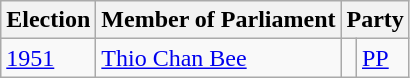<table class="wikitable">
<tr>
<th>Election</th>
<th>Member of Parliament</th>
<th colspan=2>Party</th>
</tr>
<tr>
<td><a href='#'>1951</a></td>
<td><a href='#'>Thio Chan Bee</a></td>
<td bgcolor=></td>
<td><a href='#'>PP</a></td>
</tr>
</table>
